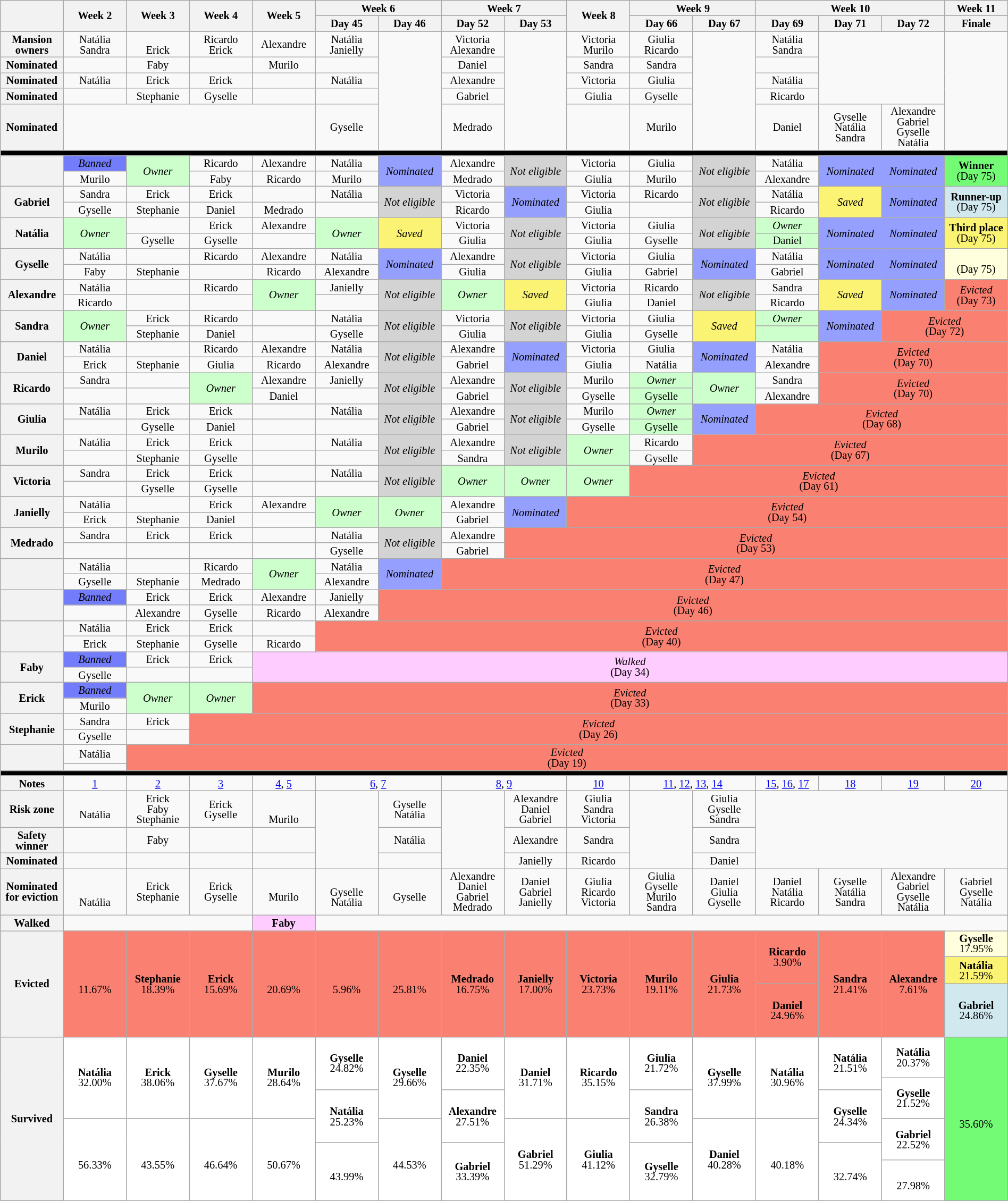<table class="wikitable" style="text-align:center; font-size:85%; width:100%; line-height:13px;">
<tr>
<th rowspan=2 width="6%"></th>
<th rowspan=2 width="6%">Week 2</th>
<th rowspan=2 width="6%">Week 3</th>
<th rowspan=2 width="6%">Week 4</th>
<th rowspan=2 width="6%">Week 5</th>
<th colspan=2 width="12%">Week 6</th>
<th colspan=2 width="12%">Week 7</th>
<th rowspan=2 width="6%">Week 8</th>
<th colspan=2 width="12%">Week 9</th>
<th colspan=3 width="18%">Week 10</th>
<th colspan=1 width="6%">Week 11 </th>
</tr>
<tr>
<th width="6%">Day 45</th>
<th width="6%">Day 46</th>
<th width="6%">Day 52</th>
<th width="6%">Day 53</th>
<th width="6%">Day 66</th>
<th width="6%">Day 67</th>
<th width="6%">Day 69</th>
<th width="6%">Day 71</th>
<th width="6%">Day 72</th>
<th width="6%">Finale</th>
</tr>
<tr>
<th>Mansion owners</th>
<td>Natália<br>Sandra</td>
<td><br>Erick</td>
<td>Ricardo<br>Erick</td>
<td>Alexandre<br></td>
<td>Natália<br>Janielly</td>
<td rowspan=5></td>
<td>Victoria<br>Alexandre</td>
<td rowspan=5></td>
<td>Victoria<br>Murilo</td>
<td>Giulia<br>Ricardo</td>
<td rowspan=5></td>
<td>Natália<br>Sandra</td>
<td rowspan=4 colspan=2></td>
<td rowspan=5></td>
</tr>
<tr>
<th>Nominated<br></th>
<td></td>
<td>Faby</td>
<td></td>
<td>Murilo</td>
<td></td>
<td>Daniel</td>
<td>Sandra</td>
<td>Sandra</td>
<td></td>
</tr>
<tr>
<th>Nominated<br></th>
<td>Natália</td>
<td>Erick</td>
<td>Erick</td>
<td></td>
<td>Natália</td>
<td>Alexandre</td>
<td>Victoria</td>
<td>Giulia</td>
<td>Natália</td>
</tr>
<tr>
<th>Nominated<br></th>
<td></td>
<td>Stephanie</td>
<td>Gyselle</td>
<td></td>
<td></td>
<td>Gabriel</td>
<td>Giulia</td>
<td>Gyselle</td>
<td>Ricardo</td>
</tr>
<tr>
<th>Nominated<br></th>
<td colspan=4></td>
<td>Gyselle</td>
<td>Medrado</td>
<td></td>
<td>Murilo</td>
<td>Daniel</td>
<td>Gyselle<br>Natália<br>Sandra<br></td>
<td>Alexandre<br>Gabriel<br>Gyselle<br>Natália<br></td>
</tr>
<tr>
<td bgcolor=000000 colspan=16></td>
</tr>
<tr>
<th rowspan=2></th>
<td bgcolor=737DFB><em>Banned</em></td>
<td rowspan=2 bgcolor=CCFFCC><em>Owner</em></td>
<td>Ricardo</td>
<td>Alexandre</td>
<td>Natália</td>
<td rowspan=2 bgcolor=959FFD><em>Nominated</em></td>
<td>Alexandre</td>
<td rowspan=2 bgcolor="D3D3D3"><em>Not eligible</em></td>
<td>Victoria</td>
<td>Giulia</td>
<td rowspan=2 bgcolor="D3D3D3"><em>Not eligible</em></td>
<td>Natália</td>
<td rowspan=2 bgcolor=959FFD><em>Nominated</em></td>
<td rowspan=2 bgcolor=959FFD><em>Nominated</em></td>
<td bgcolor=73FB76 rowspan=2><strong>Winner</strong><br>(Day 75)</td>
</tr>
<tr>
<td>Murilo</td>
<td>Faby</td>
<td>Ricardo</td>
<td>Murilo</td>
<td>Medrado</td>
<td>Giulia</td>
<td>Murilo</td>
<td>Alexandre</td>
</tr>
<tr>
<th rowspan=2>Gabriel</th>
<td>Sandra</td>
<td>Erick</td>
<td>Erick</td>
<td></td>
<td>Natália</td>
<td rowspan=2 bgcolor="D3D3D3"><em>Not eligible</em></td>
<td>Victoria</td>
<td rowspan=2 bgcolor=959FFD><em>Nominated</em></td>
<td>Victoria</td>
<td>Ricardo</td>
<td rowspan=2 bgcolor="D3D3D3"><em>Not eligible</em></td>
<td>Natália</td>
<td rowspan=2 bgcolor=FBF373><em>Saved</em></td>
<td rowspan=2 bgcolor=959FFD><em>Nominated</em></td>
<td bgcolor=D1E8EF rowspan=2><strong>Runner-up</strong><br>(Day 75)</td>
</tr>
<tr>
<td>Gyselle</td>
<td>Stephanie</td>
<td>Daniel</td>
<td>Medrado</td>
<td></td>
<td>Ricardo</td>
<td>Giulia</td>
<td></td>
<td>Ricardo</td>
</tr>
<tr>
<th rowspan=2>Natália</th>
<td rowspan=2 bgcolor=CCFFCC><em>Owner</em></td>
<td></td>
<td>Erick</td>
<td>Alexandre</td>
<td rowspan=2 bgcolor=CCFFCC><em>Owner</em></td>
<td rowspan=2 bgcolor=FBF373><em>Saved</em></td>
<td>Victoria</td>
<td rowspan=2 bgcolor="D3D3D3"><em>Not eligible</em></td>
<td>Victoria</td>
<td>Giulia</td>
<td rowspan=2 bgcolor="D3D3D3"><em>Not eligible</em></td>
<td bgcolor=CCFFCC><em>Owner</em></td>
<td rowspan=2 bgcolor=959FFD><em>Nominated</em></td>
<td rowspan=2 bgcolor=959FFD><em>Nominated</em></td>
<td bgcolor=FBF373 rowspan=2><strong>Third place</strong><br>(Day 75)</td>
</tr>
<tr>
<td>Gyselle</td>
<td>Gyselle</td>
<td></td>
<td>Giulia</td>
<td>Giulia</td>
<td>Gyselle</td>
<td bgcolor=CCFFCC>Daniel</td>
</tr>
<tr>
<th rowspan=2>Gyselle</th>
<td>Natália</td>
<td></td>
<td>Ricardo</td>
<td>Alexandre</td>
<td>Natália</td>
<td rowspan=2 bgcolor=959FFD><em>Nominated</em></td>
<td>Alexandre</td>
<td rowspan=2 bgcolor="D3D3D3"><em>Not eligible</em></td>
<td>Victoria</td>
<td>Giulia</td>
<td rowspan=2 bgcolor=959FFD><em>Nominated</em></td>
<td>Natália</td>
<td rowspan=2 bgcolor=959FFD><em>Nominated</em></td>
<td rowspan=2 bgcolor=959FFD><em>Nominated</em></td>
<td bgcolor=FFFFDD rowspan=2><strong></strong><br>(Day 75)</td>
</tr>
<tr>
<td>Faby</td>
<td>Stephanie</td>
<td></td>
<td>Ricardo</td>
<td>Alexandre</td>
<td>Giulia</td>
<td>Giulia</td>
<td>Gabriel</td>
<td>Gabriel</td>
</tr>
<tr>
<th rowspan=2>Alexandre</th>
<td>Natália</td>
<td></td>
<td>Ricardo</td>
<td rowspan=2 bgcolor=CCFFCC><em>Owner</em></td>
<td>Janielly</td>
<td rowspan=2 bgcolor="D3D3D3"><em>Not eligible</em></td>
<td rowspan=2 bgcolor=CCFFCC><em>Owner</em></td>
<td rowspan=2 bgcolor=FBF373><em>Saved</em></td>
<td>Victoria</td>
<td>Ricardo</td>
<td rowspan=2 bgcolor="D3D3D3"><em>Not eligible</em></td>
<td>Sandra</td>
<td rowspan=2 bgcolor=FBF373><em>Saved</em></td>
<td rowspan=2 bgcolor=959FFD><em>Nominated</em></td>
<td bgcolor=FA8072 rowspan=2 colspan=1><em>Evicted</em><br>(Day 73)</td>
</tr>
<tr>
<td>Ricardo</td>
<td></td>
<td></td>
<td></td>
<td>Giulia</td>
<td>Daniel</td>
<td>Ricardo</td>
</tr>
<tr>
<th rowspan=2>Sandra</th>
<td rowspan=2 bgcolor=CCFFCC><em>Owner</em></td>
<td>Erick</td>
<td>Ricardo</td>
<td></td>
<td>Natália</td>
<td rowspan=2 bgcolor="D3D3D3"><em>Not eligible</em></td>
<td>Victoria</td>
<td rowspan=2 bgcolor="D3D3D3"><em>Not eligible</em></td>
<td>Victoria</td>
<td>Giulia</td>
<td rowspan=2 bgcolor=FBF373><em>Saved</em></td>
<td bgcolor=CCFFCC><em>Owner</em></td>
<td rowspan=2 bgcolor=959FFD><em>Nominated</em></td>
<td bgcolor=FA8072 rowspan=2 colspan=2><em>Evicted</em><br>(Day 72)</td>
</tr>
<tr>
<td>Stephanie</td>
<td>Daniel</td>
<td></td>
<td>Gyselle</td>
<td>Giulia</td>
<td>Giulia</td>
<td>Gyselle</td>
<td bgcolor=CCFFCC></td>
</tr>
<tr>
<th rowspan=2>Daniel</th>
<td>Natália</td>
<td></td>
<td>Ricardo</td>
<td>Alexandre</td>
<td>Natália</td>
<td rowspan=2 bgcolor="D3D3D3"><em>Not eligible</em></td>
<td>Alexandre</td>
<td rowspan=2 bgcolor=959FFD><em>Nominated</em></td>
<td>Victoria</td>
<td>Giulia</td>
<td rowspan=2 bgcolor=959FFD><em>Nominated</em></td>
<td>Natália</td>
<td bgcolor=FA8072 rowspan=2 colspan=3><em>Evicted</em><br>(Day 70)</td>
</tr>
<tr>
<td>Erick</td>
<td>Stephanie</td>
<td>Giulia</td>
<td>Ricardo</td>
<td>Alexandre</td>
<td>Gabriel</td>
<td>Giulia</td>
<td>Natália</td>
<td>Alexandre</td>
</tr>
<tr>
<th rowspan=2>Ricardo</th>
<td>Sandra</td>
<td></td>
<td rowspan=2 bgcolor=CCFFCC><em>Owner</em></td>
<td>Alexandre</td>
<td>Janielly</td>
<td rowspan=2 bgcolor="D3D3D3"><em>Not eligible</em></td>
<td>Alexandre</td>
<td rowspan=2 bgcolor="D3D3D3"><em>Not eligible</em></td>
<td>Murilo</td>
<td bgcolor=CCFFCC><em>Owner</em></td>
<td rowspan=2 bgcolor=CCFFCC><em>Owner</em></td>
<td>Sandra</td>
<td bgcolor=FA8072 rowspan=2 colspan=3><em>Evicted</em><br>(Day 70)</td>
</tr>
<tr>
<td></td>
<td></td>
<td>Daniel</td>
<td></td>
<td>Gabriel</td>
<td>Gyselle</td>
<td bgcolor=CCFFCC>Gyselle</td>
<td>Alexandre</td>
</tr>
<tr>
<th rowspan=2>Giulia</th>
<td>Natália</td>
<td>Erick</td>
<td>Erick</td>
<td></td>
<td>Natália</td>
<td rowspan=2 bgcolor="D3D3D3"><em>Not eligible</em></td>
<td>Alexandre</td>
<td rowspan=2 bgcolor="D3D3D3"><em>Not eligible</em></td>
<td>Murilo</td>
<td bgcolor=CCFFCC><em>Owner</em></td>
<td rowspan=2 bgcolor=959FFD><em>Nominated</em></td>
<td bgcolor=FA8072 rowspan=2 colspan=4><em>Evicted</em><br>(Day 68)</td>
</tr>
<tr>
<td></td>
<td>Gyselle</td>
<td>Daniel</td>
<td></td>
<td></td>
<td>Gabriel</td>
<td>Gyselle</td>
<td bgcolor=CCFFCC>Gyselle</td>
</tr>
<tr>
<th rowspan=2>Murilo</th>
<td>Natália</td>
<td>Erick</td>
<td>Erick</td>
<td></td>
<td>Natália</td>
<td rowspan=2 bgcolor="D3D3D3"><em>Not eligible</em></td>
<td>Alexandre</td>
<td rowspan=2 bgcolor="D3D3D3"><em>Not eligible</em></td>
<td rowspan=2 bgcolor=CCFFCC><em>Owner</em></td>
<td>Ricardo</td>
<td bgcolor=FA8072 rowspan=2 colspan=5><em>Evicted</em><br>(Day 67)</td>
</tr>
<tr>
<td></td>
<td>Stephanie</td>
<td>Gyselle</td>
<td></td>
<td></td>
<td>Sandra</td>
<td>Gyselle</td>
</tr>
<tr>
<th rowspan=2>Victoria</th>
<td>Sandra</td>
<td>Erick</td>
<td>Erick</td>
<td></td>
<td>Natália</td>
<td rowspan=2 bgcolor="D3D3D3"><em>Not eligible</em></td>
<td rowspan=2 bgcolor=CCFFCC><em>Owner</em></td>
<td rowspan=2 bgcolor=CCFFCC><em>Owner</em></td>
<td rowspan=2 bgcolor=CCFFCC><em>Owner</em></td>
<td bgcolor=FA8072 rowspan=2 colspan=6><em>Evicted</em><br>(Day 61)</td>
</tr>
<tr>
<td></td>
<td>Gyselle</td>
<td>Gyselle</td>
<td></td>
<td></td>
</tr>
<tr>
<th rowspan=2>Janielly</th>
<td>Natália</td>
<td></td>
<td>Erick</td>
<td>Alexandre</td>
<td rowspan=2 bgcolor=CCFFCC><em>Owner</em></td>
<td rowspan=2 bgcolor=CCFFCC><em>Owner</em></td>
<td>Alexandre</td>
<td rowspan=2 bgcolor=959FFD><em>Nominated</em></td>
<td bgcolor=FA8072 rowspan=2 colspan=7><em>Evicted</em><br>(Day 54)</td>
</tr>
<tr>
<td>Erick</td>
<td>Stephanie</td>
<td>Daniel</td>
<td></td>
<td>Gabriel</td>
</tr>
<tr>
<th rowspan=2>Medrado</th>
<td>Sandra</td>
<td>Erick</td>
<td>Erick</td>
<td></td>
<td>Natália</td>
<td rowspan=2 bgcolor="D3D3D3"><em>Not eligible</em></td>
<td>Alexandre</td>
<td bgcolor=FA8072 rowspan=2 colspan=8><em>Evicted</em><br>(Day 53)</td>
</tr>
<tr>
<td></td>
<td></td>
<td></td>
<td></td>
<td>Gyselle</td>
<td>Gabriel</td>
</tr>
<tr>
<th rowspan=2></th>
<td>Natália</td>
<td></td>
<td>Ricardo</td>
<td rowspan=2 bgcolor=CCFFCC><em>Owner</em></td>
<td>Natália</td>
<td rowspan=2 bgcolor=959FFD><em>Nominated</em></td>
<td bgcolor=FA8072 rowspan=2 colspan=9><em>Evicted</em><br>(Day 47)</td>
</tr>
<tr>
<td>Gyselle</td>
<td>Stephanie</td>
<td>Medrado</td>
<td>Alexandre</td>
</tr>
<tr>
<th rowspan=2></th>
<td bgcolor=737DFB><em>Banned</em></td>
<td>Erick</td>
<td>Erick</td>
<td>Alexandre</td>
<td>Janielly</td>
<td bgcolor=FA8072 rowspan=2 colspan=10><em>Evicted</em><br>(Day 46)</td>
</tr>
<tr>
<td></td>
<td>Alexandre</td>
<td>Gyselle</td>
<td>Ricardo</td>
<td>Alexandre</td>
</tr>
<tr>
<th rowspan=2></th>
<td>Natália</td>
<td>Erick</td>
<td>Erick</td>
<td></td>
<td bgcolor=FA8072 rowspan=2 colspan=11><em>Evicted</em><br>(Day 40)</td>
</tr>
<tr>
<td>Erick</td>
<td>Stephanie</td>
<td>Gyselle</td>
<td>Ricardo</td>
</tr>
<tr>
<th rowspan=2>Faby</th>
<td bgcolor=737DFB><em>Banned</em></td>
<td>Erick</td>
<td>Erick</td>
<td bgcolor=FFCCFF rowspan=2 colspan=12><em>Walked</em><br>(Day 34)</td>
</tr>
<tr>
<td>Gyselle</td>
<td></td>
<td></td>
</tr>
<tr>
<th rowspan=2>Erick</th>
<td bgcolor=737DFB><em>Banned</em></td>
<td rowspan=2 bgcolor=CCFFCC><em>Owner</em></td>
<td rowspan=2 bgcolor=CCFFCC><em>Owner</em></td>
<td bgcolor=FA8072 rowspan=2 colspan=12><em>Evicted</em><br>(Day 33)</td>
</tr>
<tr>
<td>Murilo</td>
</tr>
<tr>
<th rowspan=2>Stephanie</th>
<td>Sandra</td>
<td>Erick</td>
<td bgcolor=FA8072 rowspan=2 colspan=13><em>Evicted</em><br>(Day 26)</td>
</tr>
<tr>
<td>Gyselle</td>
<td></td>
</tr>
<tr>
<th rowspan=2></th>
<td>Natália</td>
<td bgcolor=FA8072 rowspan=2 colspan=14><em>Evicted</em><br>(Day 19)</td>
</tr>
<tr>
<td></td>
</tr>
<tr>
<td bgcolor=000000 colspan=16></td>
</tr>
<tr>
<th>Notes</th>
<td><a href='#'>1</a></td>
<td><a href='#'>2</a></td>
<td><a href='#'>3</a></td>
<td><a href='#'>4</a>, <a href='#'>5</a></td>
<td colspan=2><a href='#'>6</a>, <a href='#'>7</a></td>
<td colspan=2><a href='#'>8</a>, <a href='#'>9</a></td>
<td><a href='#'>10</a></td>
<td colspan=2><a href='#'>11</a>, <a href='#'>12</a>, <a href='#'>13</a>, <a href='#'>14</a></td>
<td><a href='#'>15</a>, <a href='#'>16</a>, <a href='#'>17</a></td>
<td><a href='#'>18</a></td>
<td><a href='#'>19</a></td>
<td><a href='#'>20</a></td>
</tr>
<tr>
<th>Risk zone </th>
<td><br>Natália<br></td>
<td>Erick<br>Faby<br>Stephanie</td>
<td>Erick<br>Gyselle<br></td>
<td><br><br>Murilo</td>
<td rowspan=3></td>
<td>Gyselle<br>Natália<br></td>
<td rowspan=3></td>
<td>Alexandre<br>Daniel<br>Gabriel</td>
<td>Giulia<br>Sandra<br>Victoria</td>
<td rowspan=3></td>
<td>Giulia<br>Gyselle<br>Sandra</td>
<td rowspan=3 colspan=4></td>
</tr>
<tr>
<th>Safety winner</th>
<td></td>
<td>Faby</td>
<td></td>
<td></td>
<td>Natália</td>
<td>Alexandre</td>
<td>Sandra</td>
<td>Sandra</td>
</tr>
<tr>
<th>Nominated<br></th>
<td></td>
<td></td>
<td></td>
<td></td>
<td></td>
<td>Janielly</td>
<td>Ricardo</td>
<td>Daniel</td>
</tr>
<tr>
<th>Nominated<br>for eviction</th>
<td><br><br>Natália</td>
<td>Erick<br>Stephanie<br></td>
<td>Erick<br>Gyselle<br></td>
<td><br>Murilo<br></td>
<td><br>Gyselle<br>Natália<br></td>
<td><br>Gyselle<br></td>
<td>Alexandre<br>Daniel<br>Gabriel<br>Medrado</td>
<td>Daniel<br>Gabriel<br>Janielly</td>
<td>Giulia<br>Ricardo<br>Victoria</td>
<td>Giulia<br>Gyselle<br>Murilo<br>Sandra</td>
<td>Daniel<br>Giulia<br>Gyselle</td>
<td>Daniel<br>Natália<br>Ricardo<br></td>
<td>Gyselle<br>Natália<br>Sandra<br></td>
<td>Alexandre<br>Gabriel<br>Gyselle<br>Natália<br></td>
<td>Gabriel<br>Gyselle<br>Natália<br></td>
</tr>
<tr>
<th>Walked</th>
<td colspan=3></td>
<td bgcolor=FFCCFF><strong>Faby</strong></td>
<td colspan=11></td>
</tr>
<tr>
<th rowspan=4>Evicted</th>
<td rowspan=4 bgcolor=FA8072><strong></strong><br>11.67%<br></td>
<td rowspan=4 bgcolor=FA8072><strong>Stephanie</strong><br>18.39%<br></td>
<td rowspan=4 bgcolor=FA8072><strong>Erick</strong><br>15.69%<br></td>
<td rowspan=4 bgcolor=FA8072><strong></strong><br>20.69%<br></td>
<td rowspan=4 bgcolor=FA8072><strong></strong><br>5.96%<br></td>
<td rowspan=4 bgcolor=FA8072><strong></strong><br>25.81%<br></td>
<td rowspan=4 bgcolor=FA8072><strong>Medrado</strong><br>16.75%<br></td>
<td rowspan=4 bgcolor=FA8072><strong>Janielly</strong><br>17.00%<br></td>
<td rowspan=4 bgcolor=FA8072><strong>Victoria</strong><br>23.73%<br></td>
<td rowspan=4 bgcolor=FA8072><strong>Murilo</strong><br>19.11%<br></td>
<td rowspan=4 bgcolor=FA8072><strong>Giulia</strong><br>21.73%<br></td>
<td rowspan=2 bgcolor=FA8072 style="height:60px"><strong>Ricardo</strong><br>3.90%<br></td>
<td rowspan=4 bgcolor=FA8072><strong>Sandra</strong><br>21.41%<br></td>
<td rowspan=4 bgcolor=FA8072><strong>Alexandre</strong><br>7.61%<br></td>
<td rowspan=1 bgcolor=FFFFDD><strong>Gyselle</strong><br>17.95%<br></td>
</tr>
<tr>
<td rowspan=2 bgcolor=FBF373><strong>Natália</strong><br>21.59%<br></td>
</tr>
<tr>
<td rowspan=2 bgcolor=FA8072 style="height:60px"><strong>Daniel</strong><br>24.96%<br></td>
</tr>
<tr>
<td rowspan=1 bgcolor=D1E8EF><strong>Gabriel</strong><br>24.86%<br></td>
</tr>
<tr>
<th style="height:180px" rowspan=6>Survived</th>
<td style="height:090px" rowspan=3 bgcolor=FFFFFF><strong>Natália</strong><br>32.00%<br></td>
<td style="height:090px" rowspan=3 bgcolor=FFFFFF><strong>Erick</strong><br>38.06%<br></td>
<td style="height:090px" rowspan=3 bgcolor=FFFFFF><strong>Gyselle</strong><br>37.67%<br></td>
<td style="height:090px" rowspan=3 bgcolor=FFFFFF><strong>Murilo</strong><br>28.64%<br></td>
<td style="height:060px" rowspan=2 bgcolor=FFFFFF><strong>Gyselle</strong><br>24.82%<br></td>
<td style="height:090px" rowspan=3 bgcolor=FFFFFF><strong>Gyselle</strong><br>29.66%<br></td>
<td style="height:060px" rowspan=2 bgcolor=FFFFFF><strong>Daniel</strong><br>22.35%<br></td>
<td style="height:090px" rowspan=3 bgcolor=FFFFFF><strong>Daniel</strong><br>31.71%<br></td>
<td style="height:090px" rowspan=3 bgcolor=FFFFFF><strong>Ricardo</strong><br>35.15%<br></td>
<td style="height:060px" rowspan=2 bgcolor=FFFFFF><strong>Giulia</strong><br>21.72%<br></td>
<td style="height:090px" rowspan=3 bgcolor=FFFFFF><strong>Gyselle</strong><br>37.99%<br></td>
<td style="height:090px" rowspan=3 bgcolor=FFFFFF><strong>Natália</strong><br>30.96%<br></td>
<td style="height:060px" rowspan=2 bgcolor=FFFFFF><strong>Natália</strong><br>21.51%<br></td>
<td style="height:045px" rowspan=1 bgcolor=FFFFFF><strong>Natália</strong><br>20.37%<br></td>
<td style="height:180px" rowspan=6 bgcolor=73FB76><strong></strong><br>35.60%<br></td>
</tr>
<tr>
<td style="height:045px" rowspan=2 bgcolor=FFFFFF><strong>Gyselle</strong><br>21.52%<br></td>
</tr>
<tr>
<td style="height:060px" rowspan=2 bgcolor=FFFFFF><strong>Natália</strong><br>25.23%<br></td>
<td style="height:060px" rowspan=2 bgcolor=FFFFFF><strong>Alexandre</strong><br>27.51%<br></td>
<td style="height:060px" rowspan=2 bgcolor=FFFFFF><strong>Sandra</strong><br>26.38%<br></td>
<td style="height:060px" rowspan=2 bgcolor=FFFFFF><strong>Gyselle</strong><br>24.34%<br></td>
</tr>
<tr>
<td style="height:090px" rowspan=3 bgcolor=FFFFFF><strong></strong><br>56.33%<br></td>
<td style="height:090px" rowspan=3 bgcolor=FFFFFF><strong></strong><br>43.55%<br></td>
<td style="height:090px" rowspan=3 bgcolor=FFFFFF><strong></strong><br>46.64%<br></td>
<td style="height:090px" rowspan=3 bgcolor=FFFFFF><strong></strong><br>50.67%<br></td>
<td style="height:090px" rowspan=3 bgcolor=FFFFFF><strong></strong><br>44.53%<br></td>
<td style="height:090px" rowspan=3 bgcolor=FFFFFF><strong>Gabriel</strong><br>51.29%<br></td>
<td style="height:090px" rowspan=3 bgcolor=FFFFFF><strong>Giulia</strong><br>41.12%<br></td>
<td style="height:090px" rowspan=3 bgcolor=FFFFFF><strong>Daniel</strong><br>40.28%<br></td>
<td style="height:090px" rowspan=3 bgcolor=FFFFFF><strong></strong><br>40.18%<br></td>
<td style="height:045px" rowspan=2 bgcolor=FFFFFF><strong>Gabriel</strong><br>22.52%<br></td>
</tr>
<tr>
<td style="height:060px" rowspan=2 bgcolor=FFFFFF><strong></strong><br>43.99%<br></td>
<td style="height:060px" rowspan=2 bgcolor=FFFFFF><strong>Gabriel</strong><br>33.39%<br></td>
<td style="height:060px" rowspan=2 bgcolor=FFFFFF><strong>Gyselle</strong><br>32.79%<br></td>
<td style="height:060px" rowspan=2 bgcolor=FFFFFF><strong></strong><br>32.74%<br></td>
</tr>
<tr>
<td style="height:045px" rowspan=1 bgcolor=FFFFFF><strong></strong><br>27.98%<br></td>
</tr>
</table>
